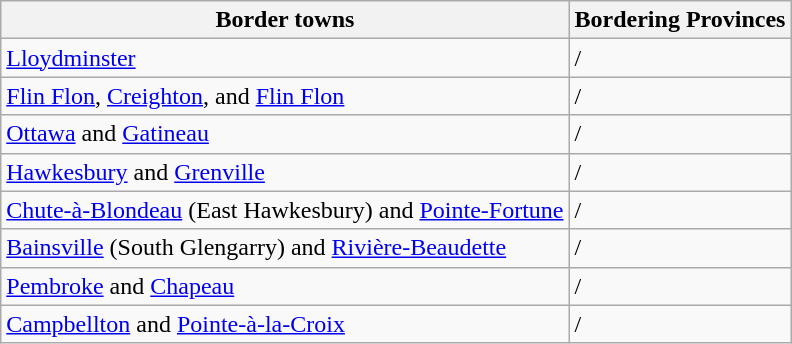<table class="wikitable">
<tr>
<th>Border towns</th>
<th>Bordering Provinces</th>
</tr>
<tr>
<td><a href='#'>Lloydminster</a></td>
<td> / </td>
</tr>
<tr>
<td><a href='#'>Flin Flon</a>, <a href='#'>Creighton</a>, and <a href='#'>Flin Flon</a></td>
<td> / </td>
</tr>
<tr>
<td><a href='#'>Ottawa</a> and <a href='#'>Gatineau</a></td>
<td> / </td>
</tr>
<tr>
<td><a href='#'>Hawkesbury</a> and <a href='#'>Grenville</a></td>
<td> / </td>
</tr>
<tr>
<td><a href='#'>Chute-à-Blondeau</a> (East Hawkesbury) and <a href='#'>Pointe-Fortune</a></td>
<td> / </td>
</tr>
<tr>
<td><a href='#'>Bainsville</a> (South Glengarry) and <a href='#'>Rivière-Beaudette</a></td>
<td> / </td>
</tr>
<tr>
<td><a href='#'>Pembroke</a> and <a href='#'>Chapeau</a></td>
<td> / </td>
</tr>
<tr>
<td><a href='#'>Campbellton</a> and <a href='#'>Pointe-à-la-Croix</a></td>
<td> / </td>
</tr>
</table>
